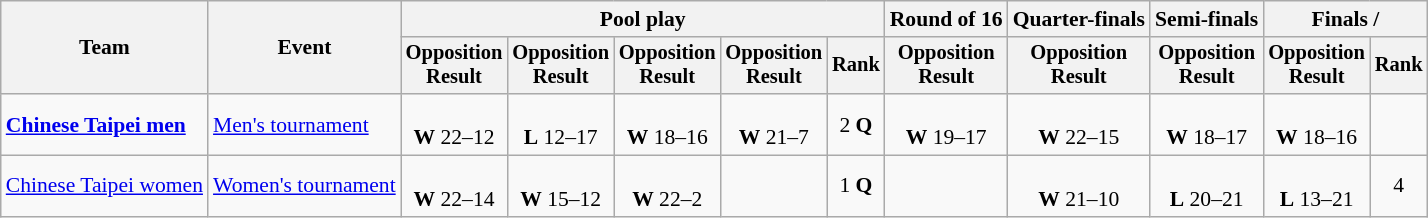<table class="wikitable" style="font-size:90%; text-align:center">
<tr>
<th rowspan="2">Team</th>
<th rowspan="2">Event</th>
<th colspan="5">Pool play</th>
<th>Round of 16</th>
<th>Quarter-finals</th>
<th>Semi-finals</th>
<th colspan="2">Finals / </th>
</tr>
<tr style=font-size:95%>
<th>Opposition<br>Result</th>
<th>Opposition<br>Result</th>
<th>Opposition<br>Result</th>
<th>Opposition<br>Result</th>
<th>Rank</th>
<th>Opposition<br>Result</th>
<th>Opposition<br>Result</th>
<th>Opposition<br>Result</th>
<th>Opposition<br>Result</th>
<th>Rank</th>
</tr>
<tr>
<td align="left"><strong><a href='#'>Chinese Taipei men</a></strong></td>
<td align="left"><a href='#'>Men's tournament</a></td>
<td><br><strong>W</strong> 22–12</td>
<td><br><strong>L</strong> 12–17</td>
<td><br><strong>W</strong> 18–16</td>
<td><br><strong>W</strong> 21–7</td>
<td>2 <strong>Q</strong></td>
<td><br><strong>W</strong> 19–17</td>
<td><br><strong>W</strong> 22–15</td>
<td><br><strong>W</strong> 18–17</td>
<td><br><strong>W</strong> 18–16</td>
<td></td>
</tr>
<tr>
<td align="left"><a href='#'>Chinese Taipei women</a></td>
<td align="left"><a href='#'>Women's tournament</a></td>
<td><br><strong>W</strong> 22–14</td>
<td><br><strong>W</strong> 15–12</td>
<td><br><strong>W</strong> 22–2</td>
<td></td>
<td>1 <strong>Q</strong></td>
<td></td>
<td><br><strong>W</strong> 21–10</td>
<td><br><strong>L</strong> 20–21</td>
<td><br><strong>L</strong> 13–21</td>
<td>4</td>
</tr>
</table>
